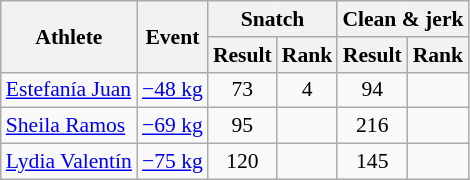<table class="wikitable" style="font-size:90%">
<tr>
<th rowspan="2">Athlete</th>
<th rowspan="2">Event</th>
<th colspan="2">Snatch</th>
<th colspan="2">Clean & jerk</th>
</tr>
<tr>
<th>Result</th>
<th>Rank</th>
<th>Result</th>
<th>Rank</th>
</tr>
<tr align=center>
<td align=left><a href='#'>Estefanía Juan</a></td>
<td align=left><a href='#'>−48 kg</a></td>
<td>73</td>
<td>4</td>
<td>94</td>
<td></td>
</tr>
<tr align=center>
<td align=left><a href='#'>Sheila Ramos</a></td>
<td align=left><a href='#'>−69 kg</a></td>
<td>95</td>
<td></td>
<td>216</td>
<td></td>
</tr>
<tr align=center>
<td align=left><a href='#'>Lydia Valentín</a></td>
<td align=left><a href='#'>−75 kg</a></td>
<td>120</td>
<td></td>
<td>145</td>
<td></td>
</tr>
</table>
